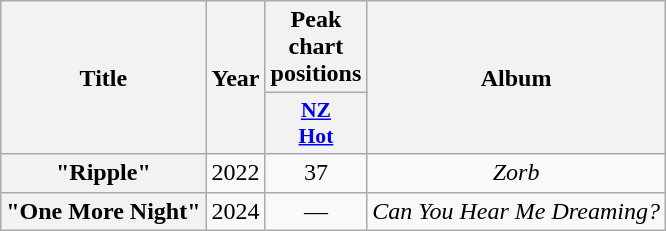<table class="wikitable plainrowheaders" style="text-align:center;">
<tr>
<th scope="col" rowspan="2">Title</th>
<th scope="col" rowspan="2">Year</th>
<th scope="col" colspan="1">Peak chart positions</th>
<th scope="col" rowspan="2">Album</th>
</tr>
<tr>
<th scope="col" style="width:2.5em;font-size:90%;"><a href='#'>NZ<br>Hot</a><br></th>
</tr>
<tr>
<th scope="row">"Ripple"<br></th>
<td>2022</td>
<td>37</td>
<td><em>Zorb</em></td>
</tr>
<tr>
<th scope="row">"One More Night" <br></th>
<td>2024</td>
<td>—</td>
<td><em>Can You Hear Me Dreaming?</em></td>
</tr>
</table>
